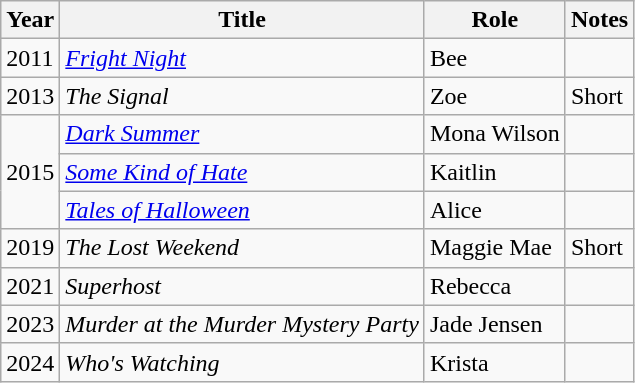<table class="wikitable sortable">
<tr>
<th>Year</th>
<th>Title</th>
<th>Role</th>
<th class="unsortable">Notes</th>
</tr>
<tr>
<td>2011</td>
<td><em><a href='#'>Fright Night</a></em></td>
<td>Bee</td>
<td></td>
</tr>
<tr>
<td>2013</td>
<td><em>The Signal</em></td>
<td>Zoe</td>
<td>Short</td>
</tr>
<tr>
<td rowspan="3">2015</td>
<td><em><a href='#'>Dark Summer</a></em></td>
<td>Mona Wilson</td>
<td></td>
</tr>
<tr>
<td><em><a href='#'>Some Kind of Hate</a></em></td>
<td>Kaitlin</td>
<td></td>
</tr>
<tr>
<td><em><a href='#'>Tales of Halloween</a></em></td>
<td>Alice</td>
<td></td>
</tr>
<tr>
<td>2019</td>
<td><em>The Lost Weekend </em></td>
<td>Maggie Mae</td>
<td>Short</td>
</tr>
<tr>
<td>2021</td>
<td><em>Superhost</em></td>
<td>Rebecca</td>
<td></td>
</tr>
<tr>
<td>2023</td>
<td><em>Murder at the Murder Mystery Party</em></td>
<td>Jade Jensen</td>
<td></td>
</tr>
<tr>
<td>2024</td>
<td><em>Who's Watching</em></td>
<td>Krista</td>
<td></td>
</tr>
</table>
